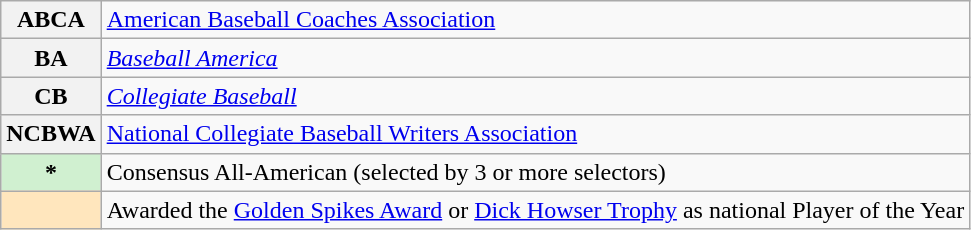<table class="wikitable">
<tr>
<th scope="row" style="text-align:center">ABCA</th>
<td><a href='#'>American Baseball Coaches Association</a></td>
</tr>
<tr>
<th scope="row" style="text-align:center">BA</th>
<td><em><a href='#'>Baseball America</a></em></td>
</tr>
<tr>
<th scope="row" style="text-align:center">CB</th>
<td><em><a href='#'>Collegiate Baseball</a></em></td>
</tr>
<tr>
<th scope="row" style="text-align:center">NCBWA</th>
<td><a href='#'>National Collegiate Baseball Writers Association</a></td>
</tr>
<tr>
<th scope="row" style="background:#d0f0d0;">*</th>
<td>Consensus All-American (selected by 3 or more selectors)</td>
</tr>
<tr>
<th scope="row" style="background:#ffe6bd;"></th>
<td>Awarded the <a href='#'>Golden Spikes Award</a> or <a href='#'>Dick Howser Trophy</a> as national Player of the Year</td>
</tr>
</table>
